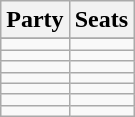<table class="wikitable" style="text-align:right; margin-left:60px">
<tr>
<th rowspan=1>Party</th>
<th rowspan=1>Seats</th>
</tr>
<tr>
</tr>
<tr>
<td></td>
<td align=left></td>
</tr>
<tr>
<td></td>
<td align=left></td>
</tr>
<tr>
<td></td>
<td align=left></td>
</tr>
<tr>
<td></td>
<td align=left></td>
</tr>
<tr>
<td></td>
<td align=left></td>
</tr>
<tr>
<td></td>
<td align=left></td>
</tr>
<tr>
<td></td>
<td align=left></td>
</tr>
</table>
